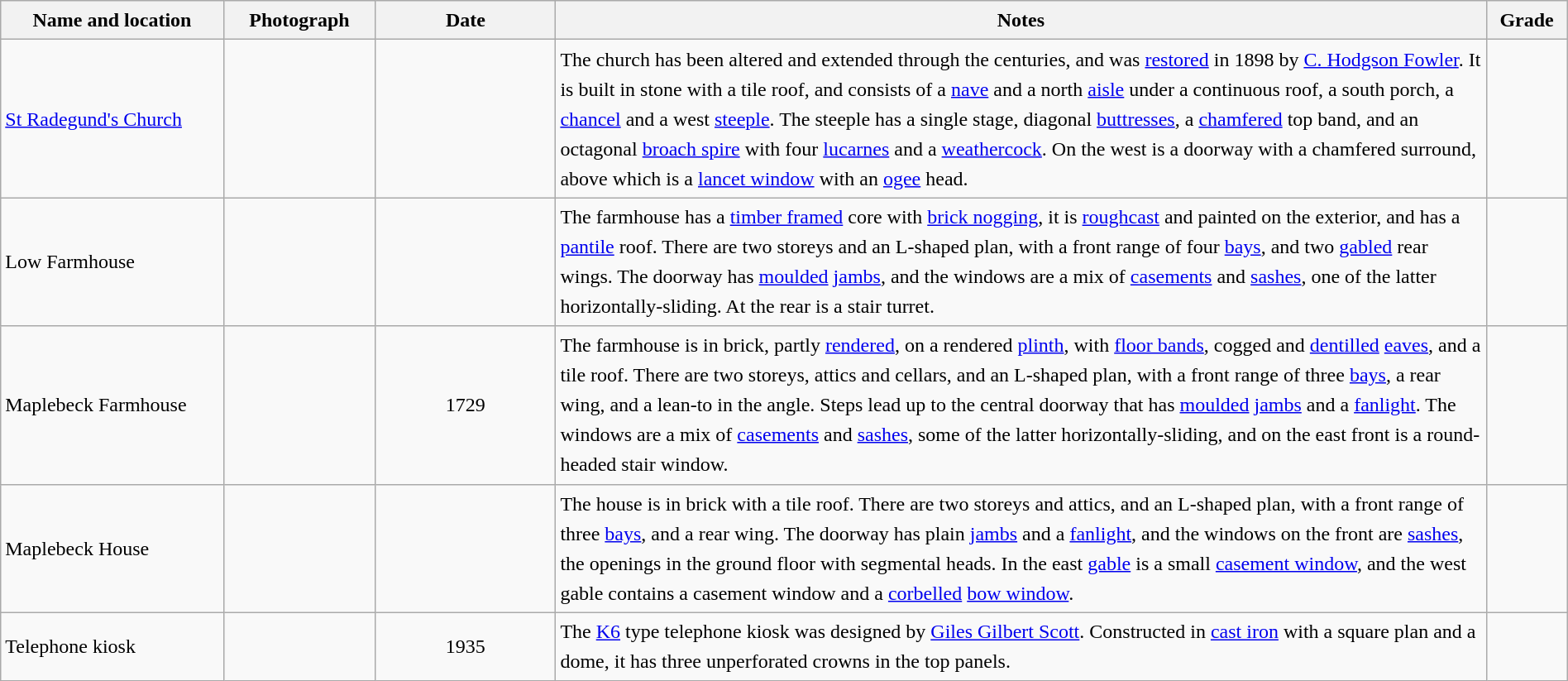<table class="wikitable sortable plainrowheaders" style="width:100%; border:0px; text-align:left; line-height:150%">
<tr>
<th scope="col"  style="width:150px">Name and location</th>
<th scope="col"  style="width:100px" class="unsortable">Photograph</th>
<th scope="col"  style="width:120px">Date</th>
<th scope="col"  style="width:650px" class="unsortable">Notes</th>
<th scope="col"  style="width:50px">Grade</th>
</tr>
<tr>
<td><a href='#'>St Radegund's Church</a><br><small></small></td>
<td></td>
<td align="center"></td>
<td>The church has been altered and extended through the centuries, and was <a href='#'>restored</a> in 1898 by <a href='#'>C. Hodgson Fowler</a>.  It is built in stone with a tile roof, and consists of a <a href='#'>nave</a> and a north <a href='#'>aisle</a> under a continuous roof, a south porch, a <a href='#'>chancel</a> and a west <a href='#'>steeple</a>.  The steeple has a single stage, diagonal <a href='#'>buttresses</a>, a <a href='#'>chamfered</a> top band, and an octagonal <a href='#'>broach spire</a> with four <a href='#'>lucarnes</a> and a <a href='#'>weathercock</a>.  On the west is a doorway with a chamfered surround, above which is a <a href='#'>lancet window</a> with an <a href='#'>ogee</a> head.</td>
<td align="center" ></td>
</tr>
<tr>
<td>Low Farmhouse<br><small></small></td>
<td></td>
<td align="center"></td>
<td>The farmhouse has a <a href='#'>timber framed</a> core with <a href='#'>brick nogging</a>, it is <a href='#'>roughcast</a> and painted on the exterior, and has a <a href='#'>pantile</a> roof.  There are two storeys and an L-shaped plan, with a front range of four <a href='#'>bays</a>, and two <a href='#'>gabled</a> rear wings.  The doorway has <a href='#'>moulded</a> <a href='#'>jambs</a>, and the windows are a mix of <a href='#'>casements</a> and <a href='#'>sashes</a>, one of the latter horizontally-sliding.  At the rear is a stair turret.</td>
<td align="center" ></td>
</tr>
<tr>
<td>Maplebeck Farmhouse<br><small></small></td>
<td></td>
<td align="center">1729</td>
<td>The farmhouse is in brick, partly <a href='#'>rendered</a>, on a rendered <a href='#'>plinth</a>, with <a href='#'>floor bands</a>, cogged and <a href='#'>dentilled</a> <a href='#'>eaves</a>, and a tile roof.  There are two storeys, attics and cellars, and an L-shaped plan, with a front range of three <a href='#'>bays</a>, a rear wing, and a lean-to in the angle.  Steps lead up to the central doorway that has <a href='#'>moulded</a> <a href='#'>jambs</a> and a <a href='#'>fanlight</a>.  The windows are a mix of <a href='#'>casements</a> and <a href='#'>sashes</a>, some of the latter horizontally-sliding, and on the east front is a round-headed stair window.</td>
<td align="center" ></td>
</tr>
<tr>
<td>Maplebeck House<br><small></small></td>
<td></td>
<td align="center"></td>
<td>The house is in brick with a tile roof.  There are two storeys and attics, and an L-shaped plan, with a front range of three <a href='#'>bays</a>, and a rear wing.  The doorway has plain <a href='#'>jambs</a> and a <a href='#'>fanlight</a>, and the windows on the front are <a href='#'>sashes</a>, the openings in the ground floor with segmental heads.  In the east <a href='#'>gable</a> is a small <a href='#'>casement window</a>, and the west gable contains a casement window and a <a href='#'>corbelled</a> <a href='#'>bow window</a>.</td>
<td align="center" ></td>
</tr>
<tr>
<td>Telephone kiosk<br><small></small></td>
<td></td>
<td align="center">1935</td>
<td>The <a href='#'>K6</a> type telephone kiosk was designed by <a href='#'>Giles Gilbert Scott</a>.  Constructed in <a href='#'>cast iron</a> with a square plan and a dome, it has three unperforated crowns in the top panels.</td>
<td align="center" ></td>
</tr>
<tr>
</tr>
</table>
